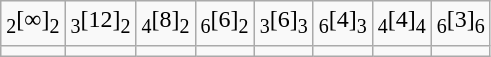<table class=wikitable>
<tr>
<td><sub>2</sub>[∞]<sub>2</sub></td>
<td><sub>3</sub>[12]<sub>2</sub></td>
<td><sub>4</sub>[8]<sub>2</sub></td>
<td><sub>6</sub>[6]<sub>2</sub></td>
<td><sub>3</sub>[6]<sub>3</sub></td>
<td><sub>6</sub>[4]<sub>3</sub></td>
<td><sub>4</sub>[4]<sub>4</sub></td>
<td><sub>6</sub>[3]<sub>6</sub></td>
</tr>
<tr align=center>
<td></td>
<td></td>
<td></td>
<td></td>
<td></td>
<td></td>
<td></td>
<td></td>
</tr>
</table>
